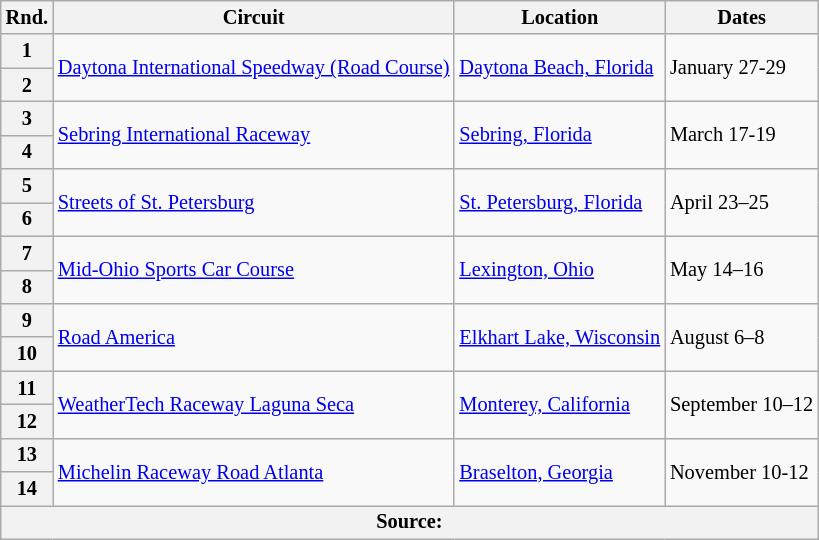<table class="wikitable" style="font-size: 85%;">
<tr>
<th>Rnd.</th>
<th>Circuit</th>
<th>Location</th>
<th>Dates</th>
</tr>
<tr>
<th>1</th>
<td rowspan="2"><a href='#'>Daytona International Speedway (Road Course)</a></td>
<td rowspan="2"> <a href='#'>Daytona Beach, Florida</a></td>
<td rowspan="2">January 27-29</td>
</tr>
<tr>
<th>2</th>
</tr>
<tr>
<th>3</th>
<td rowspan="2"><a href='#'>Sebring International Raceway</a></td>
<td rowspan="2"> <a href='#'>Sebring, Florida</a></td>
<td rowspan="2">March 17-19</td>
</tr>
<tr>
<th>4</th>
</tr>
<tr>
<th>5</th>
<td rowspan="2"><a href='#'>Streets of St. Petersburg</a></td>
<td rowspan="2"> <a href='#'>St. Petersburg, Florida</a></td>
<td rowspan="2">April 23–25</td>
</tr>
<tr>
<th>6</th>
</tr>
<tr>
<th>7</th>
<td rowspan="2"><a href='#'>Mid-Ohio Sports Car Course</a></td>
<td rowspan="2"> <a href='#'>Lexington, Ohio</a></td>
<td rowspan="2">May 14–16</td>
</tr>
<tr>
<th>8</th>
</tr>
<tr>
<th>9</th>
<td rowspan="2"><a href='#'>Road America</a></td>
<td rowspan="2"> <a href='#'>Elkhart Lake, Wisconsin</a></td>
<td rowspan="2">August 6–8</td>
</tr>
<tr>
<th>10</th>
</tr>
<tr>
<th>11</th>
<td rowspan="2"><a href='#'>WeatherTech Raceway Laguna Seca</a></td>
<td rowspan="2"> <a href='#'>Monterey, California</a></td>
<td rowspan="2">September 10–12</td>
</tr>
<tr>
<th>12</th>
</tr>
<tr>
<th>13</th>
<td rowspan="2"><a href='#'>Michelin Raceway Road Atlanta</a></td>
<td rowspan="2"> <a href='#'>Braselton, Georgia</a></td>
<td rowspan="2">November 10-12</td>
</tr>
<tr>
<th>14</th>
</tr>
<tr>
<th colspan="4">Source:</th>
</tr>
</table>
